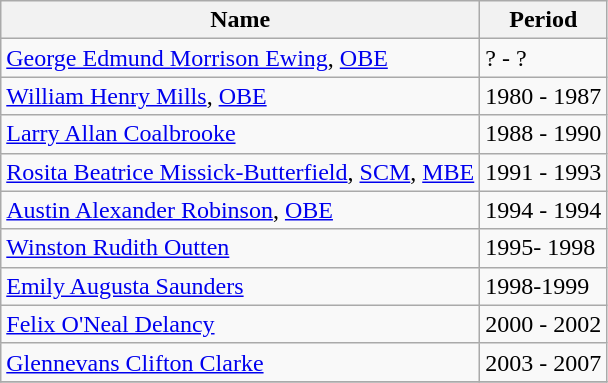<table class="wikitable">
<tr>
<th>Name</th>
<th>Period</th>
</tr>
<tr>
<td><a href='#'>George Edmund Morrison Ewing</a>, <a href='#'>OBE</a></td>
<td>? - ?</td>
</tr>
<tr>
<td><a href='#'>William Henry Mills</a>, <a href='#'>OBE</a></td>
<td>1980 - 1987</td>
</tr>
<tr>
<td><a href='#'>Larry Allan Coalbrooke</a></td>
<td>1988 - 1990</td>
</tr>
<tr>
<td><a href='#'>Rosita Beatrice Missick-Butterfield</a>, <a href='#'>SCM</a>, <a href='#'>MBE</a></td>
<td>1991 - 1993</td>
</tr>
<tr>
<td><a href='#'>Austin Alexander Robinson</a>, <a href='#'>OBE</a></td>
<td>1994 - 1994</td>
</tr>
<tr>
<td><a href='#'>Winston Rudith Outten</a></td>
<td>1995- 1998</td>
</tr>
<tr>
<td><a href='#'>Emily Augusta Saunders</a></td>
<td>1998-1999</td>
</tr>
<tr>
<td><a href='#'>Felix O'Neal Delancy</a></td>
<td>2000 - 2002</td>
</tr>
<tr>
<td><a href='#'>Glennevans Clifton Clarke</a></td>
<td>2003 - 2007</td>
</tr>
<tr>
</tr>
</table>
